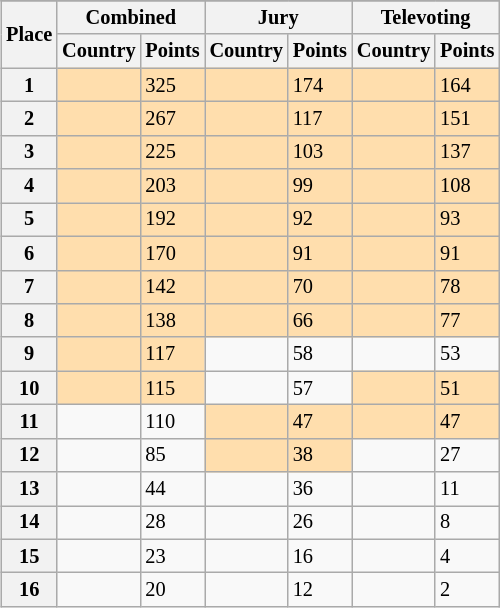<table class="wikitable collapsible plainrowheaders" style="float:right; margin:10px; font-size:85%;">
<tr>
</tr>
<tr>
<th scope="col" rowspan="2">Place</th>
<th scope="col" colspan="2">Combined</th>
<th scope="col" colspan="2">Jury</th>
<th scope="col" colspan="2">Televoting</th>
</tr>
<tr>
<th scope="col">Country</th>
<th scope="col">Points</th>
<th scope="col">Country</th>
<th scope="col">Points</th>
<th scope="col">Country</th>
<th scope="col">Points</th>
</tr>
<tr>
<th scope="row" style="text-align:center;">1</th>
<td bgcolor="navajowhite"></td>
<td bgcolor="navajowhite">325</td>
<td bgcolor="navajowhite"></td>
<td bgcolor="navajowhite">174</td>
<td bgcolor="navajowhite"></td>
<td bgcolor="navajowhite">164</td>
</tr>
<tr>
<th scope="row" style="text-align:center;">2</th>
<td bgcolor="navajowhite"></td>
<td bgcolor="navajowhite">267</td>
<td bgcolor="navajowhite"></td>
<td bgcolor="navajowhite">117</td>
<td bgcolor="navajowhite"></td>
<td bgcolor="navajowhite">151</td>
</tr>
<tr>
<th scope="row" style="text-align:center;">3</th>
<td bgcolor="navajowhite"></td>
<td bgcolor="navajowhite">225</td>
<td bgcolor="navajowhite"></td>
<td bgcolor="navajowhite">103</td>
<td bgcolor="navajowhite"></td>
<td bgcolor="navajowhite">137</td>
</tr>
<tr>
<th scope="row" style="text-align:center;">4</th>
<td bgcolor="navajowhite"></td>
<td bgcolor="navajowhite">203</td>
<td bgcolor="navajowhite"></td>
<td bgcolor="navajowhite">99</td>
<td bgcolor="navajowhite"></td>
<td bgcolor="navajowhite">108</td>
</tr>
<tr>
<th scope="row" style="text-align:center;">5</th>
<td bgcolor="navajowhite"></td>
<td bgcolor="navajowhite">192</td>
<td bgcolor="navajowhite"></td>
<td bgcolor="navajowhite">92</td>
<td bgcolor="navajowhite"></td>
<td bgcolor="navajowhite">93</td>
</tr>
<tr>
<th scope="row" style="text-align:center;">6</th>
<td bgcolor="navajowhite"></td>
<td bgcolor="navajowhite">170</td>
<td bgcolor="navajowhite"></td>
<td bgcolor="navajowhite">91</td>
<td bgcolor="navajowhite"></td>
<td bgcolor="navajowhite">91</td>
</tr>
<tr>
<th scope="row" style="text-align:center;">7</th>
<td bgcolor="navajowhite"></td>
<td bgcolor="navajowhite">142</td>
<td bgcolor="navajowhite"></td>
<td bgcolor="navajowhite">70</td>
<td bgcolor="navajowhite"></td>
<td bgcolor="navajowhite">78</td>
</tr>
<tr>
<th scope="row" style="text-align:center;">8</th>
<td bgcolor="navajowhite"></td>
<td bgcolor="navajowhite">138</td>
<td bgcolor="navajowhite"></td>
<td bgcolor="navajowhite">66</td>
<td bgcolor="navajowhite"></td>
<td bgcolor="navajowhite">77</td>
</tr>
<tr>
<th scope="row" style="text-align:center;">9</th>
<td bgcolor="navajowhite"></td>
<td bgcolor="navajowhite">117</td>
<td></td>
<td>58</td>
<td></td>
<td>53</td>
</tr>
<tr>
<th scope="row" style="text-align:center;">10</th>
<td bgcolor="navajowhite"></td>
<td bgcolor="navajowhite">115</td>
<td></td>
<td>57</td>
<td bgcolor="navajowhite"></td>
<td bgcolor="navajowhite">51</td>
</tr>
<tr>
<th scope="row" style="text-align:center;">11</th>
<td></td>
<td>110</td>
<td bgcolor="navajowhite"></td>
<td bgcolor="navajowhite">47</td>
<td bgcolor="navajowhite"></td>
<td bgcolor="navajowhite">47</td>
</tr>
<tr>
<th scope="row" style="text-align:center;">12</th>
<td></td>
<td>85</td>
<td bgcolor="navajowhite"></td>
<td bgcolor="navajowhite">38</td>
<td></td>
<td>27</td>
</tr>
<tr>
<th scope="row" style="text-align:center;">13</th>
<td></td>
<td>44</td>
<td></td>
<td>36</td>
<td></td>
<td>11</td>
</tr>
<tr>
<th scope="row" style="text-align:center;">14</th>
<td></td>
<td>28</td>
<td></td>
<td>26</td>
<td></td>
<td>8</td>
</tr>
<tr>
<th scope="row" style="text-align:center;">15</th>
<td></td>
<td>23</td>
<td></td>
<td>16</td>
<td></td>
<td>4</td>
</tr>
<tr>
<th scope="row" style="text-align:center;">16</th>
<td></td>
<td>20</td>
<td></td>
<td>12</td>
<td></td>
<td>2</td>
</tr>
</table>
